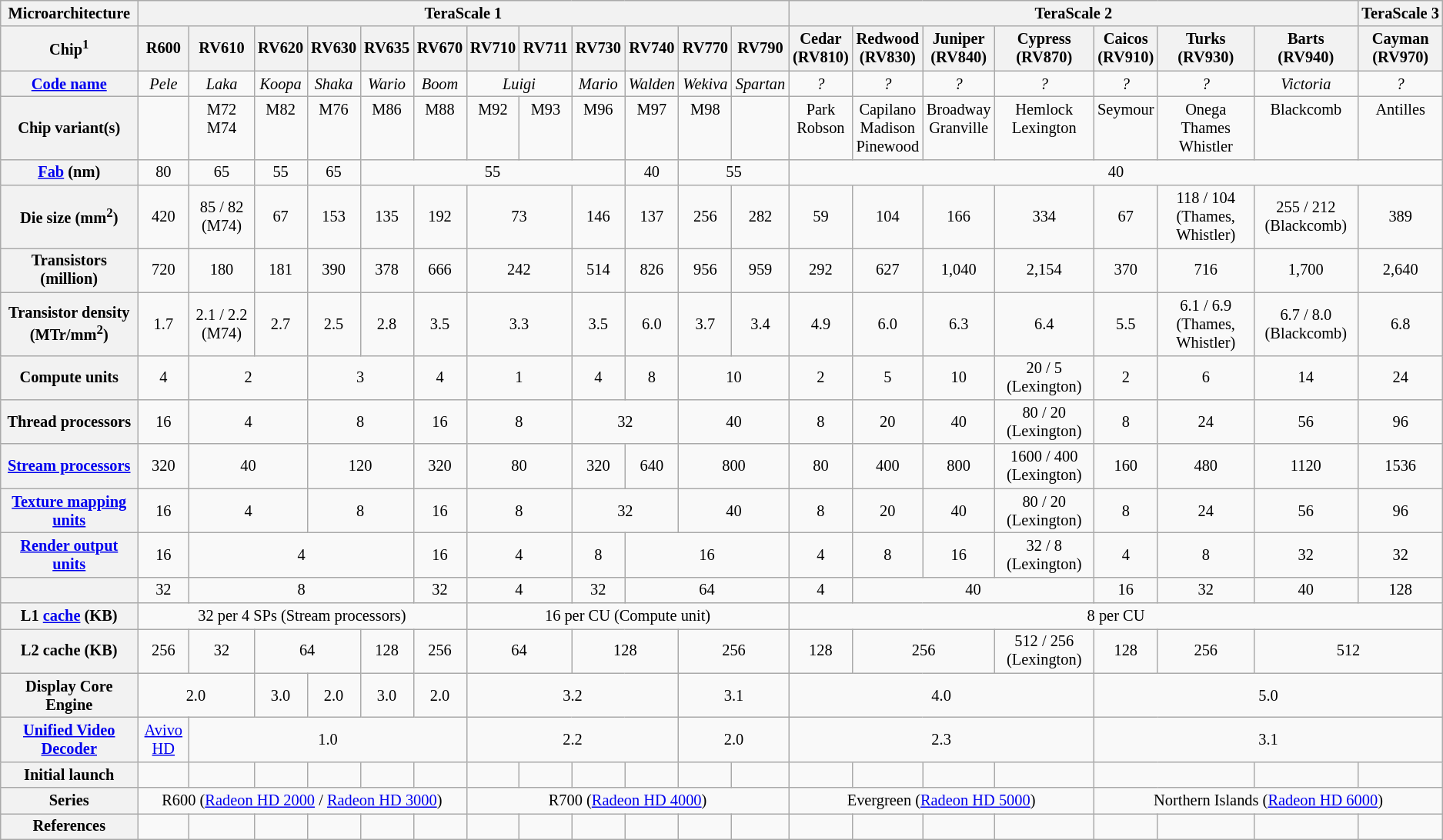<table class="wikitable" style="font-size: 85%; text-align: center;">
<tr>
<th>Microarchitecture</th>
<th colspan="12">TeraScale 1</th>
<th colspan="7">TeraScale 2</th>
<th>TeraScale 3</th>
</tr>
<tr>
<th>Chip<sup>1</sup></th>
<th>R600</th>
<th>RV610</th>
<th>RV620</th>
<th>RV630</th>
<th>RV635</th>
<th>RV670</th>
<th>RV710</th>
<th>RV711</th>
<th>RV730</th>
<th>RV740</th>
<th>RV770</th>
<th>RV790</th>
<th>Cedar<br>(RV810)</th>
<th>Redwood<br>(RV830)</th>
<th>Juniper<br>(RV840)</th>
<th>Cypress<br>(RV870)</th>
<th>Caicos<br>(RV910)</th>
<th>Turks<br>(RV930)</th>
<th>Barts<br>(RV940)</th>
<th>Cayman<br>(RV970)</th>
</tr>
<tr>
<th><a href='#'>Code name</a></th>
<td><em>Pele</em></td>
<td><em>Laka</em></td>
<td><em>Koopa</em></td>
<td><em>Shaka</em></td>
<td><em>Wario</em></td>
<td><em>Boom</em></td>
<td colspan="2"><em>Luigi</em></td>
<td><em>Mario</em></td>
<td><em>Walden</em></td>
<td><em>Wekiva</em></td>
<td><em>Spartan</em></td>
<td><em>?</em></td>
<td><em>?</em></td>
<td><em>?</em></td>
<td><em>?</em></td>
<td><em>?</em></td>
<td><em>?</em></td>
<td><em>Victoria</em></td>
<td><em>?</em></td>
</tr>
<tr>
<th>Chip variant(s)</th>
<td></td>
<td style="vertical-align:top;">M72<br>M74</td>
<td style="vertical-align:top;">M82</td>
<td style="vertical-align:top;">M76</td>
<td style="vertical-align:top;">M86</td>
<td style="vertical-align:top;">M88</td>
<td style="vertical-align:top;">M92</td>
<td style="vertical-align:top;">M93</td>
<td style="vertical-align:top;">M96</td>
<td style="vertical-align:top;">M97</td>
<td style="vertical-align:top;">M98</td>
<td></td>
<td style="vertical-align:top;">Park<br>Robson</td>
<td style="vertical-align:top;">Capilano<br>Madison<br>Pinewood</td>
<td style="vertical-align:top;">Broadway<br>Granville</td>
<td style="vertical-align:top;">Hemlock<br>Lexington</td>
<td style="vertical-align:top;">Seymour</td>
<td style="vertical-align:top;">Onega<br>Thames<br>Whistler</td>
<td style="vertical-align:top;">Blackcomb</td>
<td style="vertical-align:top;">Antilles</td>
</tr>
<tr>
<th><a href='#'>Fab</a> (nm)</th>
<td>80</td>
<td>65</td>
<td>55</td>
<td>65</td>
<td colspan="5">55</td>
<td>40</td>
<td colspan="2">55</td>
<td colspan="8">40</td>
</tr>
<tr>
<th>Die size (mm<sup>2</sup>)</th>
<td>420</td>
<td>85 / 82 (M74)</td>
<td>67</td>
<td>153</td>
<td>135</td>
<td>192</td>
<td colspan="2">73</td>
<td>146</td>
<td>137</td>
<td>256</td>
<td>282</td>
<td>59</td>
<td>104</td>
<td>166</td>
<td>334</td>
<td>67</td>
<td>118 / 104 (Thames, Whistler)</td>
<td>255 / 212 (Blackcomb)</td>
<td>389</td>
</tr>
<tr>
<th>Transistors (million)</th>
<td>720</td>
<td>180</td>
<td>181</td>
<td>390</td>
<td>378</td>
<td>666</td>
<td colspan="2">242</td>
<td>514</td>
<td>826</td>
<td>956</td>
<td>959</td>
<td>292</td>
<td>627</td>
<td>1,040</td>
<td>2,154</td>
<td>370</td>
<td>716</td>
<td>1,700</td>
<td>2,640</td>
</tr>
<tr>
<th>Transistor density<br>(MTr/mm<sup>2</sup>)</th>
<td>1.7</td>
<td>2.1 / 2.2 (M74)</td>
<td>2.7</td>
<td>2.5</td>
<td>2.8</td>
<td>3.5</td>
<td colspan="2">3.3</td>
<td>3.5</td>
<td>6.0</td>
<td>3.7</td>
<td>3.4</td>
<td>4.9</td>
<td>6.0</td>
<td>6.3</td>
<td>6.4</td>
<td>5.5</td>
<td>6.1 / 6.9 (Thames, Whistler)</td>
<td>6.7 / 8.0 (Blackcomb)</td>
<td>6.8</td>
</tr>
<tr>
<th>Compute units</th>
<td>4</td>
<td colspan="2">2</td>
<td colspan="2">3</td>
<td>4</td>
<td colspan="2">1</td>
<td>4</td>
<td>8</td>
<td colspan="2">10</td>
<td>2</td>
<td>5</td>
<td>10</td>
<td>20 / 5 (Lexington)</td>
<td>2</td>
<td>6</td>
<td>14</td>
<td>24</td>
</tr>
<tr>
<th>Thread processors</th>
<td>16</td>
<td colspan="2">4</td>
<td colspan="2">8</td>
<td>16</td>
<td colspan="2">8</td>
<td colspan="2">32</td>
<td colspan="2">40</td>
<td>8</td>
<td>20</td>
<td>40</td>
<td>80 / 20 (Lexington)</td>
<td>8</td>
<td>24</td>
<td>56</td>
<td>96</td>
</tr>
<tr>
<th><a href='#'>Stream processors</a></th>
<td>320</td>
<td colspan="2">40</td>
<td colspan="2">120</td>
<td>320</td>
<td colspan="2">80</td>
<td>320</td>
<td>640</td>
<td colspan="2">800</td>
<td>80</td>
<td>400</td>
<td>800</td>
<td>1600 / 400 (Lexington)</td>
<td>160</td>
<td>480</td>
<td>1120</td>
<td>1536</td>
</tr>
<tr>
<th><a href='#'>Texture mapping units</a></th>
<td>16</td>
<td colspan="2">4</td>
<td colspan="2">8</td>
<td>16</td>
<td colspan="2">8</td>
<td colspan="2">32</td>
<td colspan="2">40</td>
<td>8</td>
<td>20</td>
<td>40</td>
<td>80 / 20 (Lexington)</td>
<td>8</td>
<td>24</td>
<td>56</td>
<td>96</td>
</tr>
<tr>
<th><a href='#'>Render output units</a></th>
<td>16</td>
<td colspan="4">4</td>
<td>16</td>
<td colspan="2">4</td>
<td>8</td>
<td colspan="3">16</td>
<td>4</td>
<td>8</td>
<td>16</td>
<td>32 / 8 (Lexington)</td>
<td>4</td>
<td>8</td>
<td>32</td>
<td>32</td>
</tr>
<tr>
<th><a href='#'></a></th>
<td>32</td>
<td colspan="4">8</td>
<td>32</td>
<td colspan="2">4</td>
<td>32</td>
<td colspan="3">64</td>
<td>4</td>
<td colspan="3">40</td>
<td>16</td>
<td>32</td>
<td>40</td>
<td>128</td>
</tr>
<tr>
<th>L1 <a href='#'>cache</a> (KB)</th>
<td colspan="6">32 per 4 SPs (Stream processors)</td>
<td colspan="6">16 per CU (Compute unit)</td>
<td colspan="8">8 per CU</td>
</tr>
<tr>
<th>L2 cache (KB)</th>
<td>256</td>
<td>32</td>
<td colspan="2">64</td>
<td>128</td>
<td>256</td>
<td colspan="2">64</td>
<td colspan="2">128</td>
<td colspan="2">256</td>
<td>128</td>
<td colspan="2">256</td>
<td>512 / 256 (Lexington)</td>
<td>128</td>
<td>256</td>
<td colspan="2">512</td>
</tr>
<tr>
<th>Display Core Engine</th>
<td colspan="2">2.0</td>
<td>3.0</td>
<td>2.0</td>
<td>3.0</td>
<td>2.0</td>
<td colspan="4">3.2</td>
<td colspan="2">3.1</td>
<td colspan="4">4.0</td>
<td colspan="4">5.0</td>
</tr>
<tr>
<th><a href='#'>Unified Video Decoder</a></th>
<td><a href='#'>Avivo HD</a></td>
<td colspan="5">1.0</td>
<td colspan="4">2.2</td>
<td colspan="2">2.0</td>
<td colspan="4">2.3</td>
<td colspan="4">3.1</td>
</tr>
<tr>
<th>Initial launch</th>
<td></td>
<td></td>
<td></td>
<td></td>
<td></td>
<td></td>
<td></td>
<td></td>
<td></td>
<td></td>
<td></td>
<td></td>
<td></td>
<td></td>
<td></td>
<td></td>
<td colspan="2"></td>
<td></td>
<td></td>
</tr>
<tr>
<th>Series</th>
<td colspan="6">R600 (<a href='#'>Radeon HD 2000</a> / <a href='#'>Radeon HD 3000</a>)</td>
<td colspan="6">R700 (<a href='#'>Radeon HD 4000</a>)</td>
<td colspan="4">Evergreen (<a href='#'>Radeon HD 5000</a>)</td>
<td colspan="4">Northern Islands (<a href='#'>Radeon HD 6000</a>)</td>
</tr>
<tr>
<th>References</th>
<td></td>
<td><br></td>
<td><br></td>
<td><br></td>
<td><br></td>
<td><br></td>
<td><br></td>
<td><br></td>
<td><br></td>
<td><br></td>
<td><br></td>
<td></td>
<td><br></td>
<td><br></td>
<td><br></td>
<td><br></td>
<td><br></td>
<td><br></td>
<td><br></td>
<td><br></td>
</tr>
</table>
